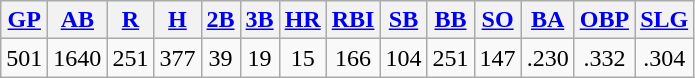<table class="wikitable">
<tr>
<th><a href='#'>GP</a></th>
<th><a href='#'>AB</a></th>
<th><a href='#'>R</a></th>
<th><a href='#'>H</a></th>
<th><a href='#'>2B</a></th>
<th><a href='#'>3B</a></th>
<th><a href='#'>HR</a></th>
<th><a href='#'>RBI</a></th>
<th><a href='#'>SB</a></th>
<th><a href='#'>BB</a></th>
<th><a href='#'>SO</a></th>
<th><a href='#'>BA</a></th>
<th><a href='#'>OBP</a></th>
<th><a href='#'>SLG</a></th>
</tr>
<tr align=center>
<td>501</td>
<td>1640</td>
<td>251</td>
<td>377</td>
<td>39</td>
<td>19</td>
<td>15</td>
<td>166</td>
<td>104</td>
<td>251</td>
<td>147</td>
<td>.230</td>
<td>.332</td>
<td>.304</td>
</tr>
</table>
